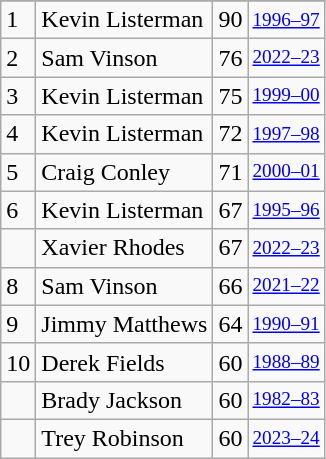<table class="wikitable">
<tr>
</tr>
<tr>
<td>1</td>
<td>Kevin Listerman</td>
<td>90</td>
<td style="font-size:80%;"><a href='#'>1996–97</a></td>
</tr>
<tr>
<td>2</td>
<td>Sam Vinson</td>
<td>76</td>
<td style="font-size:80%;"><a href='#'>2022–23</a></td>
</tr>
<tr>
<td>3</td>
<td>Kevin Listerman</td>
<td>75</td>
<td style="font-size:80%;"><a href='#'>1999–00</a></td>
</tr>
<tr>
<td>4</td>
<td>Kevin Listerman</td>
<td>72</td>
<td style="font-size:80%;"><a href='#'>1997–98</a></td>
</tr>
<tr>
<td>5</td>
<td>Craig Conley</td>
<td>71</td>
<td style="font-size:80%;"><a href='#'>2000–01</a></td>
</tr>
<tr>
<td>6</td>
<td>Kevin Listerman</td>
<td>67</td>
<td style="font-size:80%;"><a href='#'>1995–96</a></td>
</tr>
<tr>
<td></td>
<td>Xavier Rhodes</td>
<td>67</td>
<td style="font-size:80%;"><a href='#'>2022–23</a></td>
</tr>
<tr>
<td>8</td>
<td>Sam Vinson</td>
<td>66</td>
<td style="font-size:80%;"><a href='#'>2021–22</a></td>
</tr>
<tr>
<td>9</td>
<td>Jimmy Matthews</td>
<td>64</td>
<td style="font-size:80%;"><a href='#'>1990–91</a></td>
</tr>
<tr>
<td>10</td>
<td>Derek Fields</td>
<td>60</td>
<td style="font-size:80%;"><a href='#'>1988–89</a></td>
</tr>
<tr>
<td></td>
<td>Brady Jackson</td>
<td>60</td>
<td style="font-size:80%;"><a href='#'>1982–83</a></td>
</tr>
<tr>
<td></td>
<td>Trey Robinson</td>
<td>60</td>
<td style="font-size:80%;"><a href='#'>2023–24</a></td>
</tr>
</table>
